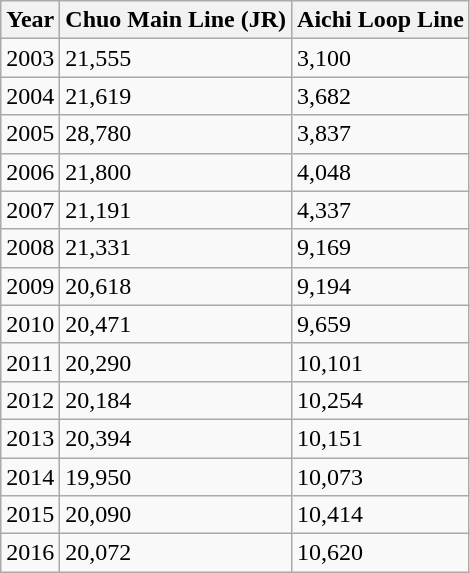<table class="wikitable">
<tr>
<th>Year</th>
<th>Chuo Main Line (JR)</th>
<th>Aichi Loop Line</th>
</tr>
<tr>
<td>2003</td>
<td>21,555</td>
<td>3,100</td>
</tr>
<tr>
<td>2004</td>
<td>21,619</td>
<td>3,682</td>
</tr>
<tr>
<td>2005</td>
<td>28,780</td>
<td>3,837</td>
</tr>
<tr>
<td>2006</td>
<td>21,800</td>
<td>4,048</td>
</tr>
<tr>
<td>2007</td>
<td>21,191</td>
<td>4,337</td>
</tr>
<tr>
<td>2008</td>
<td>21,331</td>
<td>9,169</td>
</tr>
<tr>
<td>2009</td>
<td>20,618</td>
<td>9,194</td>
</tr>
<tr>
<td>2010</td>
<td>20,471</td>
<td>9,659</td>
</tr>
<tr>
<td>2011</td>
<td>20,290</td>
<td>10,101</td>
</tr>
<tr>
<td>2012</td>
<td>20,184</td>
<td>10,254</td>
</tr>
<tr>
<td>2013</td>
<td>20,394</td>
<td>10,151</td>
</tr>
<tr>
<td>2014</td>
<td>19,950</td>
<td>10,073</td>
</tr>
<tr>
<td>2015</td>
<td>20,090</td>
<td>10,414</td>
</tr>
<tr>
<td>2016</td>
<td>20,072</td>
<td>10,620</td>
</tr>
</table>
